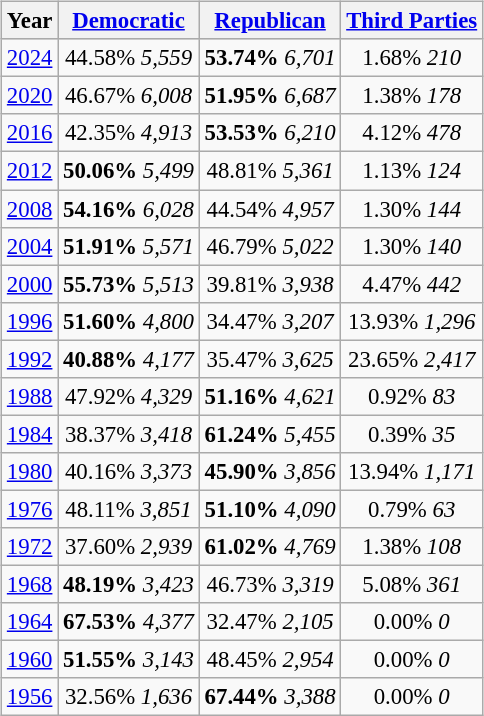<table class="wikitable"  style="float:right; margin:1em; font-size:95%;">
<tr style="background:lightgrey;">
<th>Year</th>
<th><a href='#'>Democratic</a></th>
<th><a href='#'>Republican</a></th>
<th><a href='#'>Third Parties</a></th>
</tr>
<tr>
<td align="center" ><a href='#'>2024</a></td>
<td align="center" >44.58% <em>5,559</em></td>
<td align="center" ><strong>53.74%</strong> <em>6,701</em></td>
<td align="center" >1.68% <em>210</em></td>
</tr>
<tr>
<td align="center" ><a href='#'>2020</a></td>
<td align="center" >46.67% <em>6,008</em></td>
<td align="center" ><strong>51.95%</strong> <em>6,687</em></td>
<td align="center" >1.38% <em>178</em></td>
</tr>
<tr>
<td align="center" ><a href='#'>2016</a></td>
<td align="center" >42.35% <em>4,913</em></td>
<td align="center" ><strong>53.53%</strong> <em>6,210</em></td>
<td align="center" >4.12% <em>478</em></td>
</tr>
<tr>
<td align="center" ><a href='#'>2012</a></td>
<td align="center" ><strong>50.06%</strong> <em>5,499</em></td>
<td align="center" >48.81% <em>5,361</em></td>
<td align="center" >1.13% <em>124</em></td>
</tr>
<tr>
<td align="center" ><a href='#'>2008</a></td>
<td align="center" ><strong>54.16%</strong> <em>6,028</em></td>
<td align="center" >44.54% <em>4,957</em></td>
<td align="center" >1.30% <em>144</em></td>
</tr>
<tr>
<td align="center" ><a href='#'>2004</a></td>
<td align="center" ><strong>51.91%</strong> <em>5,571</em></td>
<td align="center" >46.79% <em>5,022</em></td>
<td align="center" >1.30% <em>140</em></td>
</tr>
<tr>
<td align="center" ><a href='#'>2000</a></td>
<td align="center" ><strong>55.73%</strong> <em>5,513</em></td>
<td align="center" >39.81% <em>3,938</em></td>
<td align="center" >4.47% <em>442</em></td>
</tr>
<tr>
<td align="center" ><a href='#'>1996</a></td>
<td align="center" ><strong>51.60%</strong> <em>4,800</em></td>
<td align="center" >34.47% <em>3,207</em></td>
<td align="center" >13.93% <em>1,296</em></td>
</tr>
<tr>
<td align="center" ><a href='#'>1992</a></td>
<td align="center" ><strong>40.88%</strong> <em>4,177</em></td>
<td align="center" >35.47% <em>3,625</em></td>
<td align="center" >23.65% <em>2,417</em></td>
</tr>
<tr>
<td align="center" ><a href='#'>1988</a></td>
<td align="center" >47.92% <em>4,329</em></td>
<td align="center" ><strong>51.16%</strong> <em>4,621</em></td>
<td align="center" >0.92% <em>83</em></td>
</tr>
<tr>
<td align="center" ><a href='#'>1984</a></td>
<td align="center" >38.37% <em>3,418</em></td>
<td align="center" ><strong>61.24%</strong> <em>5,455</em></td>
<td align="center" >0.39% <em>35</em></td>
</tr>
<tr>
<td align="center" ><a href='#'>1980</a></td>
<td align="center" >40.16% <em>3,373</em></td>
<td align="center" ><strong>45.90%</strong> <em>3,856</em></td>
<td align="center" >13.94% <em>1,171</em></td>
</tr>
<tr>
<td align="center" ><a href='#'>1976</a></td>
<td align="center" >48.11% <em>3,851</em></td>
<td align="center" ><strong>51.10%</strong> <em>4,090</em></td>
<td align="center" >0.79% <em>63</em></td>
</tr>
<tr>
<td align="center" ><a href='#'>1972</a></td>
<td align="center" >37.60% <em>2,939</em></td>
<td align="center" ><strong>61.02%</strong> <em>4,769</em></td>
<td align="center" >1.38% <em>108</em></td>
</tr>
<tr>
<td align="center" ><a href='#'>1968</a></td>
<td align="center" ><strong>48.19%</strong> <em>3,423</em></td>
<td align="center" >46.73% <em>3,319</em></td>
<td align="center" >5.08% <em>361</em></td>
</tr>
<tr>
<td align="center" ><a href='#'>1964</a></td>
<td align="center" ><strong>67.53%</strong> <em>4,377</em></td>
<td align="center" >32.47% <em>2,105</em></td>
<td align="center" >0.00% <em>0</em></td>
</tr>
<tr>
<td align="center" ><a href='#'>1960</a></td>
<td align="center" ><strong>51.55%</strong> <em>3,143</em></td>
<td align="center" >48.45% <em>2,954</em></td>
<td align="center" >0.00% <em>0</em></td>
</tr>
<tr>
<td align="center" ><a href='#'>1956</a></td>
<td align="center" >32.56% <em>1,636</em></td>
<td align="center" ><strong>67.44%</strong> <em>3,388</em></td>
<td align="center" >0.00% <em>0</em></td>
</tr>
</table>
